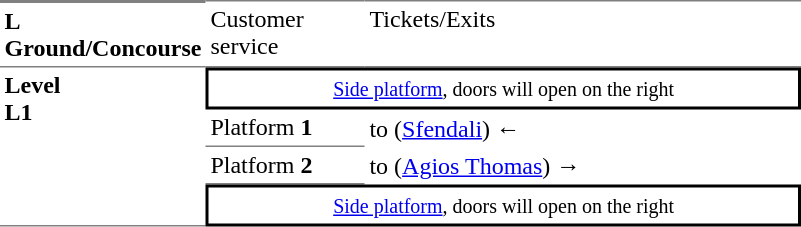<table table border=0 cellspacing=0 cellpadding=3>
<tr>
<td style="border-bottom:solid 1px gray;border-top:solid 2px gray;" width=50 valign=top><strong>L<br>Ground/Concourse</strong></td>
<td style="border-top:solid 1px gray;border-bottom:solid 1px gray;" width=100 valign=top>Customer service</td>
<td style="border-top:solid 1px gray;border-bottom:solid 1px gray;" width=285 valign=top>Tickets/Exits</td>
</tr>
<tr>
<td style="border-bottom:solid 1px gray;" rowspan=4 valign=top><strong>Level<br>L1</strong></td>
<td style="border-top:solid 2px black;border-right:solid 2px black;border-left:solid 2px black;border-bottom:solid 2px black;text-align:center;" colspan=2><small><a href='#'>Side platform</a>, doors will open on the right</small></td>
</tr>
<tr>
<td style="border-bottom:solid 1px gray;">Platform <strong>1</strong></td>
<td> to  (<a href='#'>Sfendali</a>)  ←</td>
</tr>
<tr>
<td style="border-bottom:solid 1px gray;">Platform <strong>2</strong></td>
<td> to  (<a href='#'>Agios Thomas</a>) →</td>
</tr>
<tr>
<td style="border-top:solid 2px black;border-left:solid 2px black;border-right:solid 2px black;border-bottom:solid 2px black;text-align:center;" colspan=2><small><a href='#'>Side platform</a>, doors will open on the right</small></td>
</tr>
</table>
